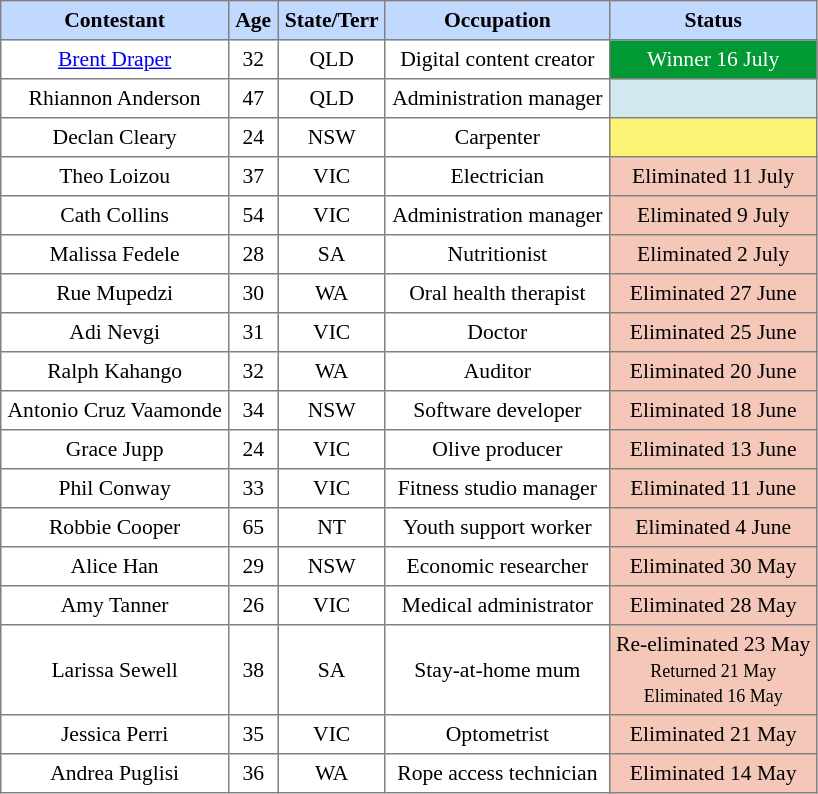<table class="sortable" border="1" cellpadding="4" cellspacing="0" style="text-align:center; font-size:90%; border-collapse:collapse;">
<tr style="background:#C1D8FF;">
<th>Contestant</th>
<th>Age</th>
<th>State/Terr</th>
<th>Occupation</th>
<th>Status</th>
</tr>
<tr>
<td><a href='#'>Brent Draper</a></td>
<td>32</td>
<td>QLD</td>
<td>Digital content creator</td>
<td style="background:#093;color:white;">Winner 16 July</td>
</tr>
<tr>
<td>Rhiannon Anderson</td>
<td>47</td>
<td>QLD</td>
<td>Administration manager</td>
<td style="background:#d1e8ef;"></td>
</tr>
<tr>
<td>Declan Cleary</td>
<td>24</td>
<td>NSW</td>
<td>Carpenter</td>
<td style="background:#fbf373;"></td>
</tr>
<tr>
<td>Theo Loizou</td>
<td>37</td>
<td>VIC</td>
<td>Electrician</td>
<td style="background:#f4c7b8;">Eliminated 11 July</td>
</tr>
<tr>
<td>Cath Collins</td>
<td>54</td>
<td>VIC</td>
<td>Administration manager</td>
<td style="background:#f4c7b8;">Eliminated 9 July</td>
</tr>
<tr>
<td>Malissa Fedele</td>
<td>28</td>
<td>SA</td>
<td>Nutritionist</td>
<td style="background:#f4c7b8;">Eliminated 2 July</td>
</tr>
<tr>
<td>Rue Mupedzi</td>
<td>30</td>
<td>WA</td>
<td>Oral health therapist</td>
<td style="background:#f4c7b8;">Eliminated 27 June</td>
</tr>
<tr>
<td>Adi Nevgi</td>
<td>31</td>
<td>VIC</td>
<td>Doctor</td>
<td style="background:#f4c7b8;">Eliminated 25 June</td>
</tr>
<tr>
<td>Ralph Kahango</td>
<td>32</td>
<td>WA</td>
<td>Auditor</td>
<td style="background:#f4c7b8;">Eliminated 20 June</td>
</tr>
<tr>
<td>Antonio Cruz Vaamonde</td>
<td>34</td>
<td>NSW</td>
<td>Software developer</td>
<td style="background:#f4c7b8;">Eliminated 18 June</td>
</tr>
<tr>
<td>Grace Jupp</td>
<td>24</td>
<td>VIC</td>
<td>Olive producer</td>
<td style="background:#f4c7b8;">Eliminated 13 June</td>
</tr>
<tr>
<td>Phil Conway</td>
<td>33</td>
<td>VIC</td>
<td>Fitness studio manager</td>
<td style="background:#f4c7b8;">Eliminated 11 June</td>
</tr>
<tr>
<td>Robbie Cooper</td>
<td>65</td>
<td>NT</td>
<td>Youth support worker</td>
<td style="background:#f4c7b8;">Eliminated 4 June</td>
</tr>
<tr>
<td>Alice Han</td>
<td>29</td>
<td>NSW</td>
<td>Economic researcher</td>
<td style="background:#f4c7b8;">Eliminated 30 May</td>
</tr>
<tr>
<td>Amy Tanner</td>
<td>26</td>
<td>VIC</td>
<td>Medical administrator</td>
<td style="background:#f4c7b8;">Eliminated 28 May</td>
</tr>
<tr>
<td>Larissa Sewell</td>
<td>38</td>
<td>SA</td>
<td>Stay-at-home mum</td>
<td style="background:#f4c7b8;">Re-eliminated 23 May<br><small>Returned 21 May<br>Eliminated 16 May</small></td>
</tr>
<tr>
<td>Jessica Perri</td>
<td>35</td>
<td>VIC</td>
<td>Optometrist</td>
<td style="background:#f4c7b8;">Eliminated 21 May</td>
</tr>
<tr>
<td>Andrea Puglisi</td>
<td>36</td>
<td>WA</td>
<td>Rope access technician</td>
<td style="background:#f4c7b8;">Eliminated 14 May</td>
</tr>
</table>
